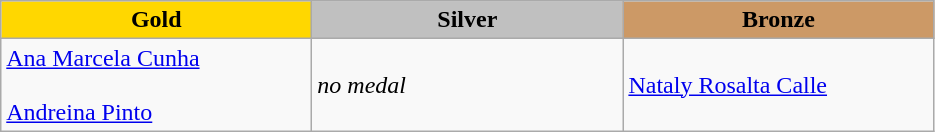<table class="wikitable" style="text-align:left">
<tr align="center">
<td width=200 bgcolor=gold><strong>Gold</strong></td>
<td width=200 bgcolor=silver><strong>Silver</strong></td>
<td width=200 bgcolor=CC9966><strong>Bronze</strong></td>
</tr>
<tr>
<td><a href='#'>Ana Marcela Cunha</a><br><em></em><br><a href='#'>Andreina Pinto</a><br><em></em></td>
<td><em>no medal</em></td>
<td><a href='#'>Nataly Rosalta Calle</a><br><em></em></td>
</tr>
</table>
